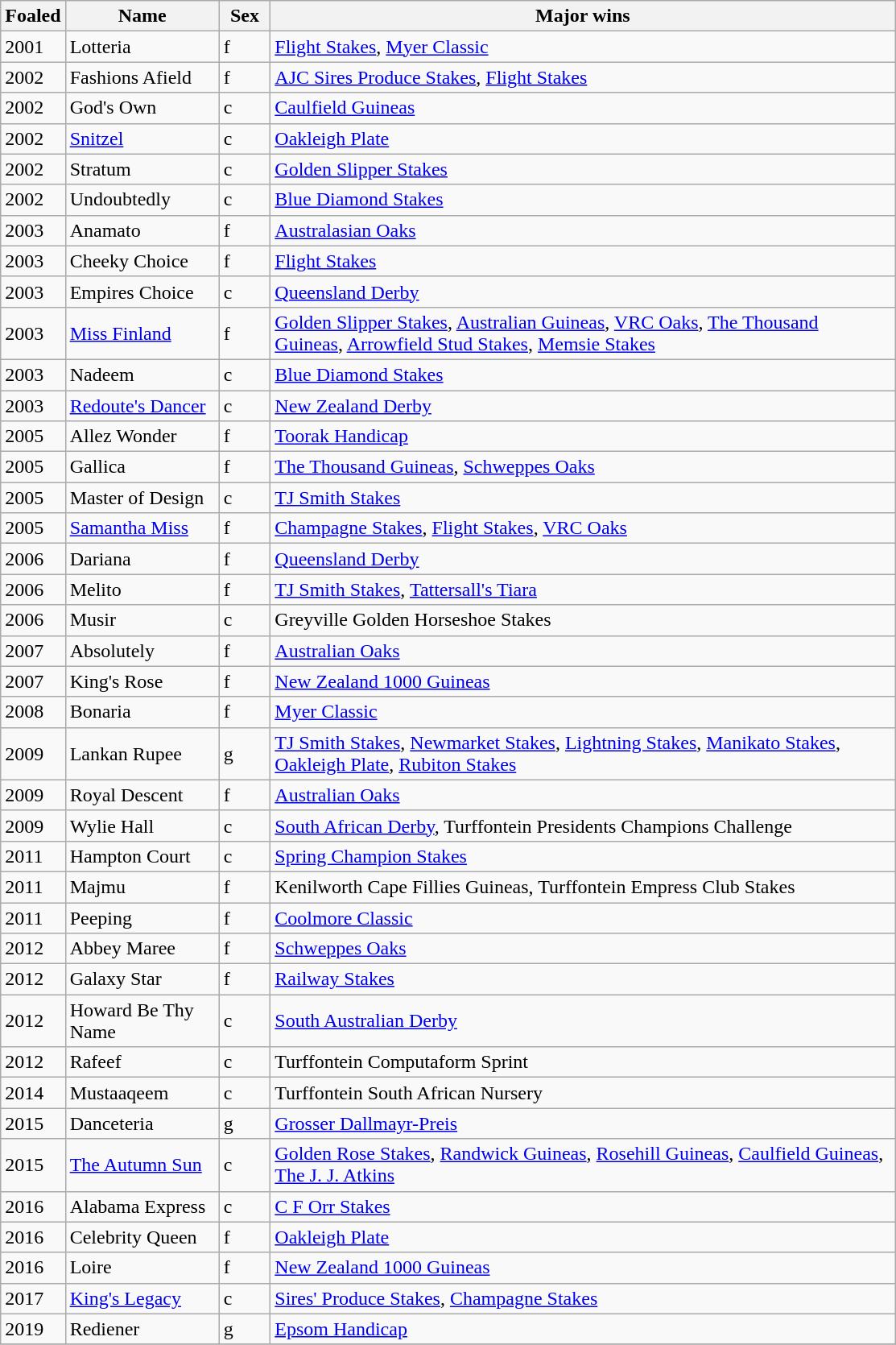<table class="wikitable sortable">
<tr>
<th width="35px">Foaled</th>
<th width="120px">Name</th>
<th width="35px">Sex</th>
<th width="510px">Major wins</th>
</tr>
<tr>
<td>2001</td>
<td>Lotteria</td>
<td>f</td>
<td><a href='#'>Flight Stakes</a>, <a href='#'>Myer Classic</a></td>
</tr>
<tr>
<td>2002</td>
<td>Fashions Afield</td>
<td>f</td>
<td><a href='#'>AJC Sires Produce Stakes</a>, <a href='#'>Flight Stakes</a></td>
</tr>
<tr>
<td>2002</td>
<td>God's Own</td>
<td>c</td>
<td><a href='#'>Caulfield Guineas</a></td>
</tr>
<tr>
<td>2002</td>
<td><a href='#'>Snitzel</a></td>
<td>c</td>
<td><a href='#'>Oakleigh Plate</a></td>
</tr>
<tr>
<td>2002</td>
<td>Stratum</td>
<td>c</td>
<td><a href='#'>Golden Slipper Stakes</a></td>
</tr>
<tr>
<td>2002</td>
<td>Undoubtedly</td>
<td>c</td>
<td><a href='#'>Blue Diamond Stakes</a></td>
</tr>
<tr>
<td>2003</td>
<td>Anamato</td>
<td>f</td>
<td><a href='#'>Australasian Oaks</a></td>
</tr>
<tr>
<td>2003</td>
<td>Cheeky Choice</td>
<td>f</td>
<td><a href='#'>Flight Stakes</a></td>
</tr>
<tr>
<td>2003</td>
<td>Empires Choice</td>
<td>c</td>
<td><a href='#'>Queensland Derby</a></td>
</tr>
<tr>
<td>2003</td>
<td><a href='#'>Miss Finland</a></td>
<td>f</td>
<td><a href='#'>Golden Slipper Stakes</a>, <a href='#'>Australian Guineas</a>, <a href='#'>VRC Oaks</a>, <a href='#'>The Thousand Guineas</a>, <a href='#'>Arrowfield Stud Stakes</a>, <a href='#'>Memsie Stakes</a></td>
</tr>
<tr>
<td>2003</td>
<td>Nadeem</td>
<td>c</td>
<td><a href='#'>Blue Diamond Stakes</a></td>
</tr>
<tr>
<td>2003</td>
<td><a href='#'>Redoute's Dancer</a></td>
<td>c</td>
<td><a href='#'>New Zealand Derby</a></td>
</tr>
<tr>
<td>2005</td>
<td>Allez Wonder</td>
<td>f</td>
<td><a href='#'>Toorak Handicap</a></td>
</tr>
<tr>
<td>2005</td>
<td>Gallica</td>
<td>f</td>
<td><a href='#'>The Thousand Guineas</a>, <a href='#'>Schweppes Oaks</a></td>
</tr>
<tr>
<td>2005</td>
<td>Master of Design</td>
<td>c</td>
<td><a href='#'>TJ Smith Stakes</a></td>
</tr>
<tr>
<td>2005</td>
<td><a href='#'>Samantha Miss</a></td>
<td>f</td>
<td><a href='#'>Champagne Stakes</a>, <a href='#'>Flight Stakes</a>, <a href='#'>VRC Oaks</a></td>
</tr>
<tr>
<td>2006</td>
<td>Dariana</td>
<td>f</td>
<td><a href='#'>Queensland Derby</a></td>
</tr>
<tr>
<td>2006</td>
<td>Melito</td>
<td>f</td>
<td><a href='#'>TJ Smith Stakes</a>, <a href='#'>Tattersall's Tiara</a></td>
</tr>
<tr>
<td>2006</td>
<td>Musir</td>
<td>c</td>
<td>Greyville Golden Horseshoe Stakes</td>
</tr>
<tr>
<td>2007</td>
<td>Absolutely</td>
<td>f</td>
<td><a href='#'>Australian Oaks</a></td>
</tr>
<tr>
<td>2007</td>
<td>King's Rose</td>
<td>f</td>
<td><a href='#'>New Zealand 1000 Guineas</a></td>
</tr>
<tr>
<td>2008</td>
<td>Bonaria</td>
<td>f</td>
<td><a href='#'>Myer Classic</a></td>
</tr>
<tr>
<td>2009</td>
<td>Lankan Rupee</td>
<td>g</td>
<td><a href='#'>TJ Smith Stakes</a>, <a href='#'>Newmarket Stakes</a>, <a href='#'>Lightning Stakes</a>, <a href='#'>Manikato Stakes</a>, <a href='#'>Oakleigh Plate</a>, <a href='#'>Rubiton Stakes</a></td>
</tr>
<tr>
<td>2009</td>
<td>Royal Descent</td>
<td>f</td>
<td><a href='#'>Australian Oaks</a></td>
</tr>
<tr>
<td>2009</td>
<td>Wylie Hall</td>
<td>c</td>
<td><a href='#'>South African Derby</a>, Turffontein Presidents Champions Challenge</td>
</tr>
<tr>
<td>2011</td>
<td>Hampton Court</td>
<td>c</td>
<td><a href='#'>Spring Champion Stakes</a></td>
</tr>
<tr>
<td>2011</td>
<td>Majmu</td>
<td>f</td>
<td>Kenilworth Cape Fillies Guineas, Turffontein Empress Club Stakes</td>
</tr>
<tr>
<td>2011</td>
<td>Peeping</td>
<td>f</td>
<td><a href='#'>Coolmore Classic</a></td>
</tr>
<tr>
<td>2012</td>
<td>Abbey Maree</td>
<td>f</td>
<td><a href='#'>Schweppes Oaks</a></td>
</tr>
<tr>
<td>2012</td>
<td>Galaxy Star</td>
<td>f</td>
<td><a href='#'>Railway Stakes</a></td>
</tr>
<tr>
<td>2012</td>
<td>Howard Be Thy Name</td>
<td>c</td>
<td><a href='#'>South Australian Derby</a></td>
</tr>
<tr>
<td>2012</td>
<td>Rafeef</td>
<td>c</td>
<td>Turffontein Computaform Sprint</td>
</tr>
<tr>
<td>2014</td>
<td>Mustaaqeem</td>
<td>c</td>
<td>Turffontein South African Nursery</td>
</tr>
<tr>
<td>2015</td>
<td>Danceteria</td>
<td>g</td>
<td><a href='#'>Grosser Dallmayr-Preis</a></td>
</tr>
<tr>
<td>2015</td>
<td><a href='#'>The Autumn Sun</a></td>
<td>c</td>
<td><a href='#'>Golden Rose Stakes</a>, <a href='#'>Randwick Guineas</a>, <a href='#'>Rosehill Guineas</a>, <a href='#'>Caulfield Guineas</a>, <a href='#'>The J. J. Atkins</a></td>
</tr>
<tr>
<td>2016</td>
<td>Alabama Express</td>
<td>c</td>
<td><a href='#'>C F Orr Stakes</a></td>
</tr>
<tr>
<td>2016</td>
<td>Celebrity Queen</td>
<td>f</td>
<td><a href='#'>Oakleigh Plate</a></td>
</tr>
<tr>
<td>2016</td>
<td>Loire</td>
<td>f</td>
<td><a href='#'>New Zealand 1000 Guineas</a></td>
</tr>
<tr>
<td>2017</td>
<td><a href='#'>King's Legacy</a></td>
<td>c</td>
<td><a href='#'>Sires' Produce Stakes</a>, <a href='#'>Champagne Stakes</a></td>
</tr>
<tr>
<td>2019</td>
<td>Rediener</td>
<td>g</td>
<td><a href='#'>Epsom Handicap</a></td>
</tr>
<tr>
</tr>
</table>
